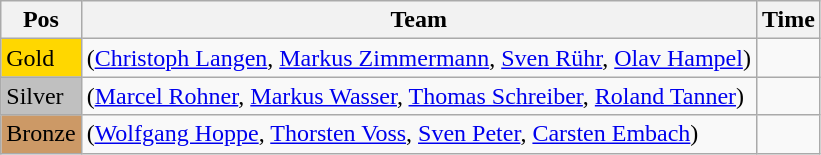<table class="wikitable">
<tr>
<th>Pos</th>
<th>Team</th>
<th>Time</th>
</tr>
<tr>
<td style="background:gold">Gold</td>
<td> (<a href='#'>Christoph Langen</a>, <a href='#'>Markus Zimmermann</a>, <a href='#'>Sven Rühr</a>, <a href='#'>Olav Hampel</a>)</td>
<td></td>
</tr>
<tr>
<td style="background:silver">Silver</td>
<td> (<a href='#'>Marcel Rohner</a>, <a href='#'>Markus Wasser</a>, <a href='#'>Thomas Schreiber</a>, <a href='#'>Roland Tanner</a>)</td>
<td></td>
</tr>
<tr>
<td style="background:#cc9966">Bronze</td>
<td> (<a href='#'>Wolfgang Hoppe</a>, <a href='#'>Thorsten Voss</a>, <a href='#'>Sven Peter</a>, <a href='#'>Carsten Embach</a>)</td>
<td></td>
</tr>
</table>
